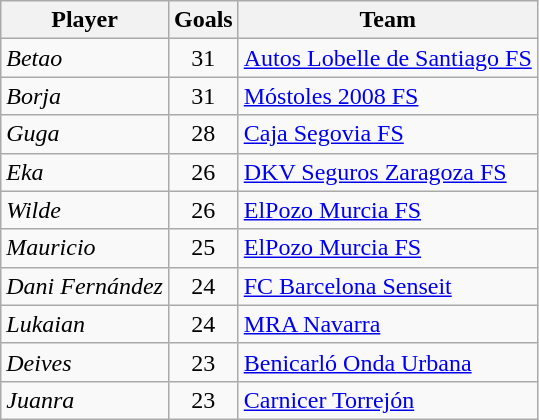<table class="wikitable">
<tr>
<th>Player</th>
<th>Goals</th>
<th>Team</th>
</tr>
<tr>
<td><em>Betao</em></td>
<td style="text-align:center;">31</td>
<td><a href='#'>Autos Lobelle de Santiago FS</a></td>
</tr>
<tr>
<td><em>Borja</em></td>
<td style="text-align:center;">31</td>
<td><a href='#'>Móstoles 2008 FS</a></td>
</tr>
<tr>
<td><em>Guga</em></td>
<td style="text-align:center;">28</td>
<td><a href='#'>Caja Segovia FS</a></td>
</tr>
<tr>
<td><em>Eka</em></td>
<td style="text-align:center;">26</td>
<td><a href='#'>DKV Seguros Zaragoza FS</a></td>
</tr>
<tr>
<td><em>Wilde</em></td>
<td style="text-align:center;">26</td>
<td><a href='#'>ElPozo Murcia FS</a></td>
</tr>
<tr>
<td><em>Mauricio</em></td>
<td style="text-align:center;">25</td>
<td><a href='#'>ElPozo Murcia FS</a></td>
</tr>
<tr>
<td><em>Dani Fernández</em></td>
<td style="text-align:center;">24</td>
<td><a href='#'>FC Barcelona Senseit</a></td>
</tr>
<tr>
<td><em>Lukaian</em></td>
<td style="text-align:center;">24</td>
<td><a href='#'>MRA Navarra</a></td>
</tr>
<tr>
<td><em>Deives</em></td>
<td style="text-align:center;">23</td>
<td><a href='#'>Benicarló Onda Urbana</a></td>
</tr>
<tr>
<td><em>Juanra</em></td>
<td style="text-align:center;">23</td>
<td><a href='#'>Carnicer Torrejón</a></td>
</tr>
</table>
